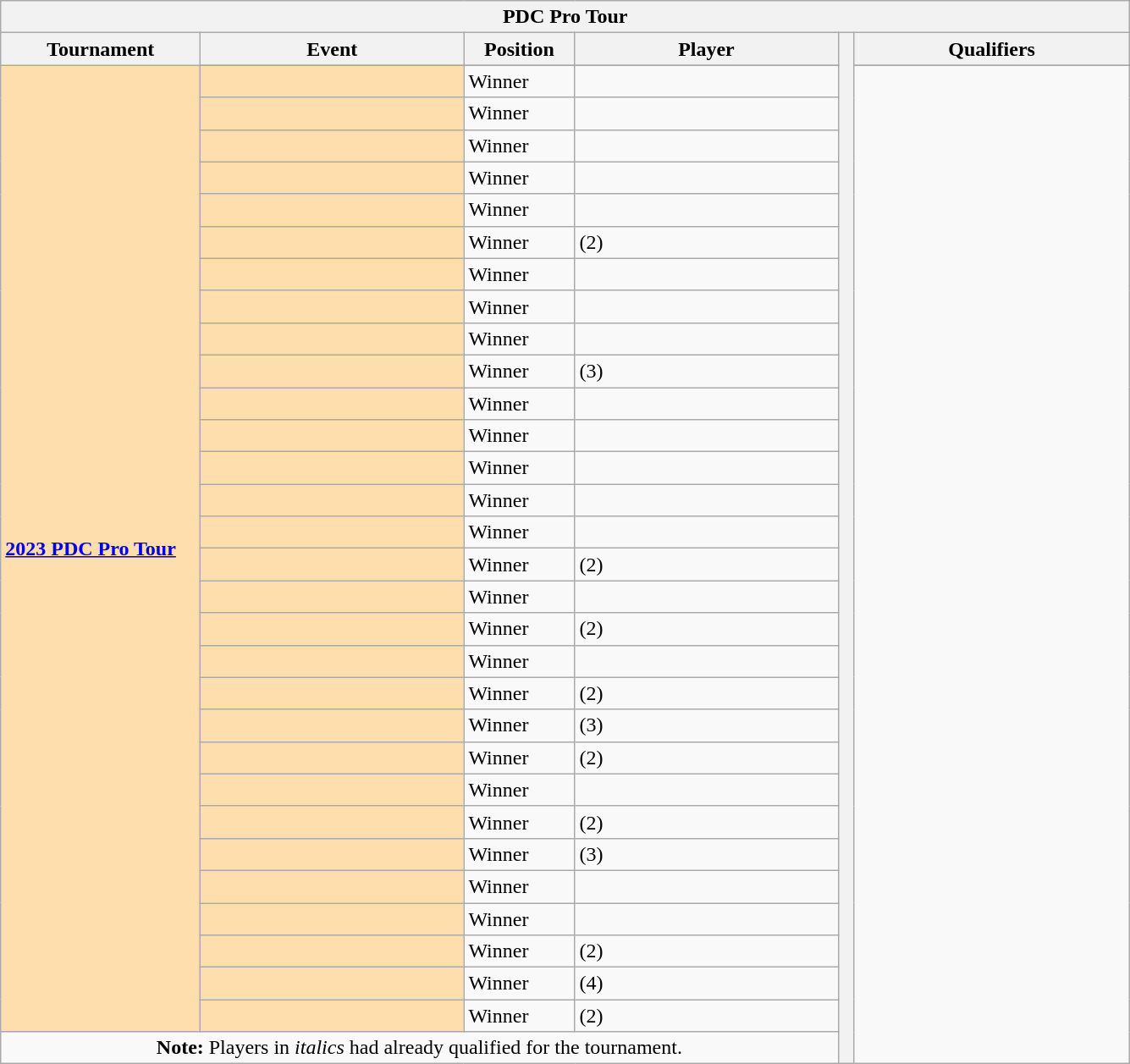<table class="wikitable">
<tr>
<th colspan=6>PDC Pro Tour</th>
</tr>
<tr>
<th width=150>Tournament</th>
<th width=200>Event</th>
<th width=80>Position</th>
<th width=200>Player</th>
<th rowspan=33 width=5></th>
<th width=210>Qualifiers</th>
</tr>
<tr>
<td rowspan=31 style="background:#ffdead;"><strong><a href='#'>2023 PDC Pro Tour</a></strong></td>
</tr>
<tr>
<td style="background:#ffdead;"></td>
<td>Winner</td>
<td></td>
<td rowspan=31><strong></strong><br></td>
</tr>
<tr>
<td style="background:#ffdead;"></td>
<td>Winner</td>
<td></td>
</tr>
<tr>
<td style="background:#ffdead;"></td>
<td>Winner</td>
<td></td>
</tr>
<tr>
<td style="background:#ffdead;"></td>
<td>Winner</td>
<td></td>
</tr>
<tr>
<td style="background:#ffdead;"></td>
<td>Winner</td>
<td></td>
</tr>
<tr>
<td style="background:#ffdead;"></td>
<td>Winner</td>
<td><em></em>(2)</td>
</tr>
<tr>
<td style="background:#ffdead;"></td>
<td>Winner</td>
<td><em></em></td>
</tr>
<tr>
<td style="background:#ffdead;"></td>
<td>Winner</td>
<td><em></em></td>
</tr>
<tr>
<td style="background:#ffdead;"></td>
<td>Winner</td>
<td><em></em></td>
</tr>
<tr>
<td style="background:#ffdead;"></td>
<td>Winner</td>
<td><em></em>(3)</td>
</tr>
<tr>
<td style="background:#ffdead;"></td>
<td>Winner</td>
<td><em></em></td>
</tr>
<tr>
<td style="background:#ffdead;"></td>
<td>Winner</td>
<td><em></em></td>
</tr>
<tr>
<td style="background:#ffdead;"></td>
<td>Winner</td>
<td><em></em></td>
</tr>
<tr>
<td style="background:#ffdead;"></td>
<td>Winner</td>
<td></td>
</tr>
<tr>
<td style="background:#ffdead;"></td>
<td>Winner</td>
<td><em></em></td>
</tr>
<tr>
<td style="background:#ffdead;"></td>
<td>Winner</td>
<td> (2)</td>
</tr>
<tr>
<td style="background:#ffdead;"></td>
<td>Winner</td>
<td><em></em></td>
</tr>
<tr>
<td style="background:#ffdead;"></td>
<td>Winner</td>
<td><em></em>(2)</td>
</tr>
<tr>
<td style="background:#ffdead;"></td>
<td>Winner</td>
<td></td>
</tr>
<tr>
<td style="background:#ffdead;"></td>
<td>Winner</td>
<td><em></em>(2)</td>
</tr>
<tr>
<td style="background:#ffdead;"></td>
<td>Winner</td>
<td><em></em>(3)</td>
</tr>
<tr>
<td style="background:#ffdead;"></td>
<td>Winner</td>
<td> (2)</td>
</tr>
<tr>
<td style="background:#ffdead;"></td>
<td>Winner</td>
<td><em></em></td>
</tr>
<tr>
<td style="background:#ffdead;"></td>
<td>Winner</td>
<td><em></em> (2)</td>
</tr>
<tr>
<td style="background:#ffdead;"></td>
<td>Winner</td>
<td><em></em> (3)</td>
</tr>
<tr>
<td style="background:#ffdead;"></td>
<td>Winner</td>
<td></td>
</tr>
<tr>
<td style="background:#ffdead;"></td>
<td>Winner</td>
<td></td>
</tr>
<tr>
<td style="background:#ffdead;"></td>
<td>Winner</td>
<td> (2)</td>
</tr>
<tr>
<td style="background:#ffdead;"></td>
<td>Winner</td>
<td><em></em>(4)</td>
</tr>
<tr>
<td style="background:#ffdead;"></td>
<td>Winner</td>
<td><em></em> (2)</td>
</tr>
<tr>
<td colspan=4 style="text-align:center"><strong>Note:</strong> Players in <em>italics</em> had already qualified for the tournament.</td>
</tr>
</table>
